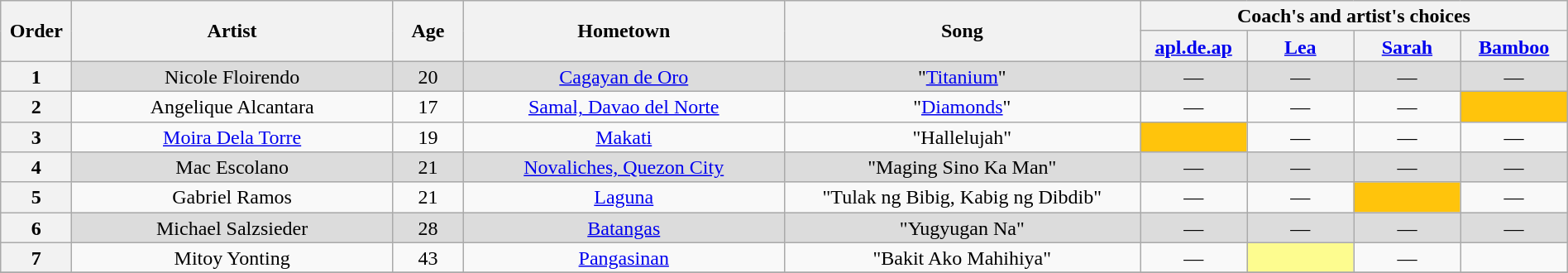<table class="wikitable" style="text-align:center; line-height:17px; width:100%;">
<tr>
<th rowspan="2" scope="col" style="width:04%;">Order</th>
<th rowspan="2" scope="col" style="width:18%;">Artist</th>
<th rowspan="2" scope="col" style="width:04%;">Age</th>
<th rowspan="2" scope="col" style="width:18%;">Hometown</th>
<th rowspan="2" scope="col" style="width:20%;">Song</th>
<th colspan="4" scope="col" style="width:24%;">Coach's and artist's choices</th>
</tr>
<tr>
<th style="width:06%;"><a href='#'>apl.de.ap</a></th>
<th style="width:06%;"><a href='#'>Lea</a></th>
<th style="width:06%;"><a href='#'>Sarah</a></th>
<th style="width:06%;"><a href='#'>Bamboo</a></th>
</tr>
<tr>
<th scope="row">1</th>
<td style="background:#DCDCDC;">Nicole Floirendo</td>
<td style="background:#DCDCDC;">20</td>
<td style="background:#DCDCDC;"><a href='#'>Cagayan de Oro</a></td>
<td style="background:#DCDCDC;">"<a href='#'>Titanium</a>"</td>
<td style="background:#DCDCDC;">—</td>
<td style="background:#DCDCDC;">—</td>
<td style="background:#DCDCDC;">—</td>
<td style="background:#DCDCDC;">—</td>
</tr>
<tr>
<th scope="row">2</th>
<td>Angelique Alcantara</td>
<td>17</td>
<td><a href='#'>Samal, Davao del Norte</a></td>
<td>"<a href='#'>Diamonds</a>"</td>
<td>—</td>
<td>—</td>
<td>—</td>
<td style="background:#FFC40C;"><strong></strong></td>
</tr>
<tr>
<th scope="row">3</th>
<td><a href='#'>Moira Dela Torre</a></td>
<td>19</td>
<td><a href='#'>Makati</a></td>
<td>"Hallelujah"</td>
<td style="background:#FFC40C;"><strong></strong></td>
<td>—</td>
<td>—</td>
<td>—</td>
</tr>
<tr>
<th scope="row">4</th>
<td style="background:#DCDCDC;">Mac Escolano</td>
<td style="background:#DCDCDC;">21</td>
<td style="background:#DCDCDC;"><a href='#'>Novaliches, Quezon City</a></td>
<td style="background:#DCDCDC;">"Maging Sino Ka Man"</td>
<td style="background:#DCDCDC;">—</td>
<td style="background:#DCDCDC;">—</td>
<td style="background:#DCDCDC;">—</td>
<td style="background:#DCDCDC;">—</td>
</tr>
<tr>
<th scope="row">5</th>
<td>Gabriel Ramos</td>
<td>21</td>
<td><a href='#'>Laguna</a></td>
<td>"Tulak ng Bibig, Kabig ng Dibdib"</td>
<td>—</td>
<td>—</td>
<td style="background:#FFC40C;"><strong></strong></td>
<td>—</td>
</tr>
<tr>
<th scope="row">6</th>
<td style="background:#DCDCDC;">Michael Salzsieder</td>
<td style="background:#DCDCDC;">28</td>
<td style="background:#DCDCDC;"><a href='#'>Batangas</a></td>
<td style="background:#DCDCDC;">"Yugyugan Na"</td>
<td style="background:#DCDCDC;">—</td>
<td style="background:#DCDCDC;">—</td>
<td style="background:#DCDCDC;">—</td>
<td style="background:#DCDCDC;">—</td>
</tr>
<tr>
<th scope="row">7</th>
<td>Mitoy Yonting</td>
<td>43</td>
<td><a href='#'>Pangasinan</a></td>
<td>"Bakit Ako Mahihiya"</td>
<td>—</td>
<td style="background:#fdfc8f;"><strong></strong></td>
<td>—</td>
<td><strong></strong></td>
</tr>
<tr>
</tr>
</table>
